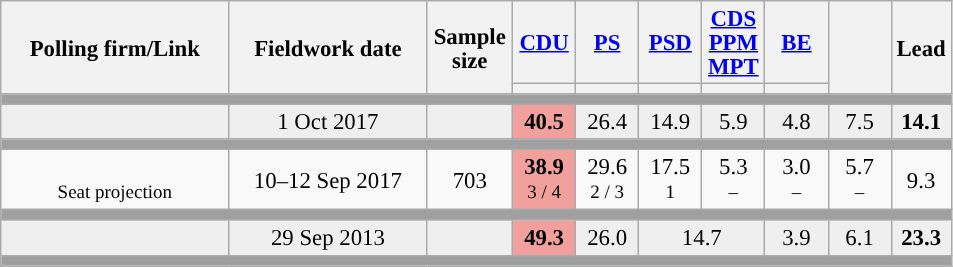<table class="wikitable collapsible sortable" style="text-align:center; font-size:95%; line-height:16px;">
<tr style="height:42px;">
<th style="width:145px;" rowspan="2">Polling firm/Link</th>
<th style="width:125px;" rowspan="2">Fieldwork date</th>
<th class="unsortable" style="width:50px;" rowspan="2">Sample size</th>
<th class="unsortable" style="width:35px;"><a href='#'>CDU</a></th>
<th class="unsortable" style="width:35px;"><a href='#'>PS</a></th>
<th class="unsortable" style="width:35px;"><a href='#'>PSD</a></th>
<th class="unsortable" style="width:35px;"><a href='#'>CDS</a><br><a href='#'>PPM</a><br><a href='#'>MPT</a></th>
<th class="unsortable" style="width:35px;"><a href='#'>BE</a></th>
<th class="unsortable" style="width:35px;" rowspan="2"></th>
<th class="unsortable" style="width:30px;" rowspan="2">Lead</th>
</tr>
<tr>
<th class="unsortable" style="color:inherit;background:"></th>
<th class="unsortable" style="color:inherit;background:"></th>
<th class="unsortable" style="color:inherit;background:"></th>
<th class="unsortable" style="color:inherit;background:"></th>
<th class="unsortable" style="color:inherit;background:"></th>
</tr>
<tr>
<td colspan="11" style="background:#A0A0A0"></td>
</tr>
<tr style="background:#EFEFEF;">
<td><strong></strong></td>
<td data-sort-value="2019-10-06">1 Oct 2017</td>
<td></td>
<td style="background:#F1A09E"><strong>40.5</strong><br></td>
<td>26.4<br></td>
<td>14.9<br></td>
<td>5.9<br></td>
<td>4.8<br></td>
<td>7.5<br></td>
<td style="background:"><strong>14.1</strong></td>
</tr>
<tr>
<td colspan="11" style="background:#A0A0A0"></td>
</tr>
<tr>
<td align="center"><br><small>Seat projection</small></td>
<td align="center">10–12 Sep 2017</td>
<td>703</td>
<td align="center" style="background:#F1A09E"><strong>38.9</strong><br><small>3 / 4</small></td>
<td align="center">29.6<br><small>2 / 3</small></td>
<td align="center">17.5<br><small>1</small></td>
<td align="center">5.3<br><small>–</small></td>
<td align="center">3.0<br><small>–</small></td>
<td align="center">5.7<br><small>–</small></td>
<td style="background:">9.3</td>
</tr>
<tr>
<td colspan="11" style="background:#A0A0A0"></td>
</tr>
<tr style="background:#EFEFEF;">
<td><strong></strong></td>
<td data-sort-value="2019-10-06">29 Sep 2013</td>
<td></td>
<td style="background:#F1A09E"><strong>49.3</strong><br></td>
<td>26.0<br></td>
<td colspan="2">14.7<br></td>
<td>3.9<br></td>
<td>6.1</td>
<td style="background:"><strong>23.3</strong></td>
</tr>
<tr>
<td colspan="11" style="background:#A0A0A0"></td>
</tr>
</table>
